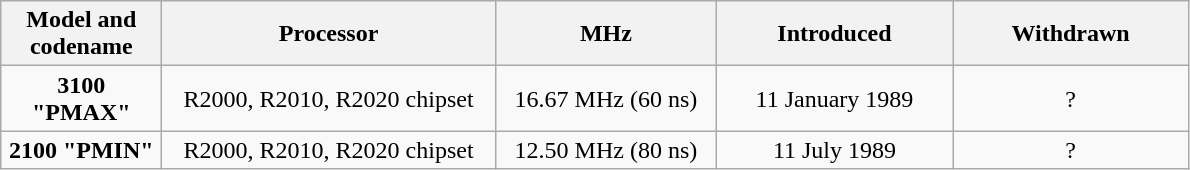<table class="wikitable" style=text-align:center>
<tr>
<th style="width:100px;">Model and codename</th>
<th style="width:215px;">Processor</th>
<th style="width:140px;">MHz</th>
<th style="width:150px;">Introduced</th>
<th style="width:150px;">Withdrawn</th>
</tr>
<tr>
<td><strong>3100 "PMAX"</strong></td>
<td>R2000, R2010, R2020 chipset </td>
<td>16.67 MHz (60 ns)</td>
<td>11 January 1989</td>
<td>?</td>
</tr>
<tr>
<td><strong>2100 "PMIN"</strong></td>
<td>R2000, R2010, R2020 chipset</td>
<td>12.50 MHz (80 ns)</td>
<td>11 July 1989 </td>
<td>?</td>
</tr>
</table>
